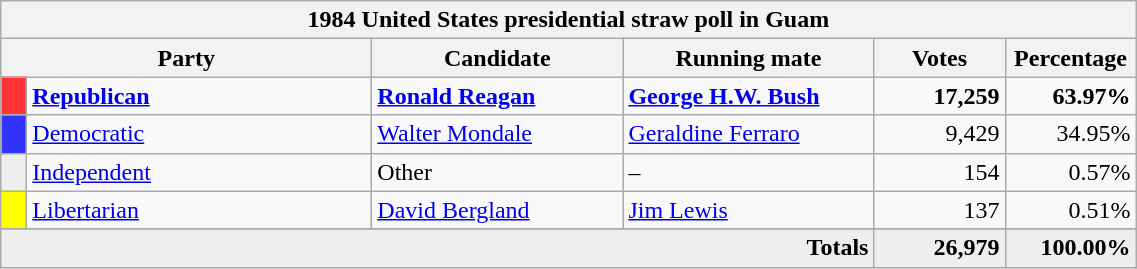<table class="wikitable">
<tr>
<th colspan="6">1984 United States presidential straw poll in Guam</th>
</tr>
<tr>
<th colspan="2" style="width: 15em">Party</th>
<th style="width: 10em">Candidate</th>
<th style="width: 10em">Running mate</th>
<th style="width: 5em">Votes</th>
<th style="width: 5em">Percentage</th>
</tr>
<tr>
<th style="background:#f33; width:3px;"></th>
<td style="width: 130px"><a href='#'><strong>Republican</strong></a></td>
<td><strong><a href='#'>Ronald Reagan</a></strong></td>
<td><strong><a href='#'>George H.W. Bush</a></strong></td>
<td style="text-align:right;"><strong>17,259</strong></td>
<td style="text-align:right;"><strong>63.97%</strong></td>
</tr>
<tr>
<th style="background:#33f; width:3px;"></th>
<td style="width: 130px"><a href='#'>Democratic</a></td>
<td><a href='#'>Walter Mondale</a></td>
<td><a href='#'>Geraldine Ferraro</a></td>
<td style="text-align:right;">9,429</td>
<td style="text-align:right;">34.95%</td>
</tr>
<tr>
<th style="background:#eee; width:3px;"></th>
<td style="width: 130px"><a href='#'>Independent</a></td>
<td>Other</td>
<td>–</td>
<td style="text-align:right;">154</td>
<td style="text-align:right;">0.57%</td>
</tr>
<tr>
<th style="background:#ff0; width:3px;"></th>
<td style="width: 130px"><a href='#'>Libertarian</a></td>
<td><a href='#'>David Bergland</a></td>
<td><a href='#'>Jim Lewis</a></td>
<td style="text-align:right;">137</td>
<td style="text-align:right;">0.51%</td>
</tr>
<tr>
</tr>
<tr style="background:#eee; text-align:right;">
<td colspan="4"><strong>Totals</strong></td>
<td><strong>26,979</strong></td>
<td><strong>100.00%</strong></td>
</tr>
</table>
